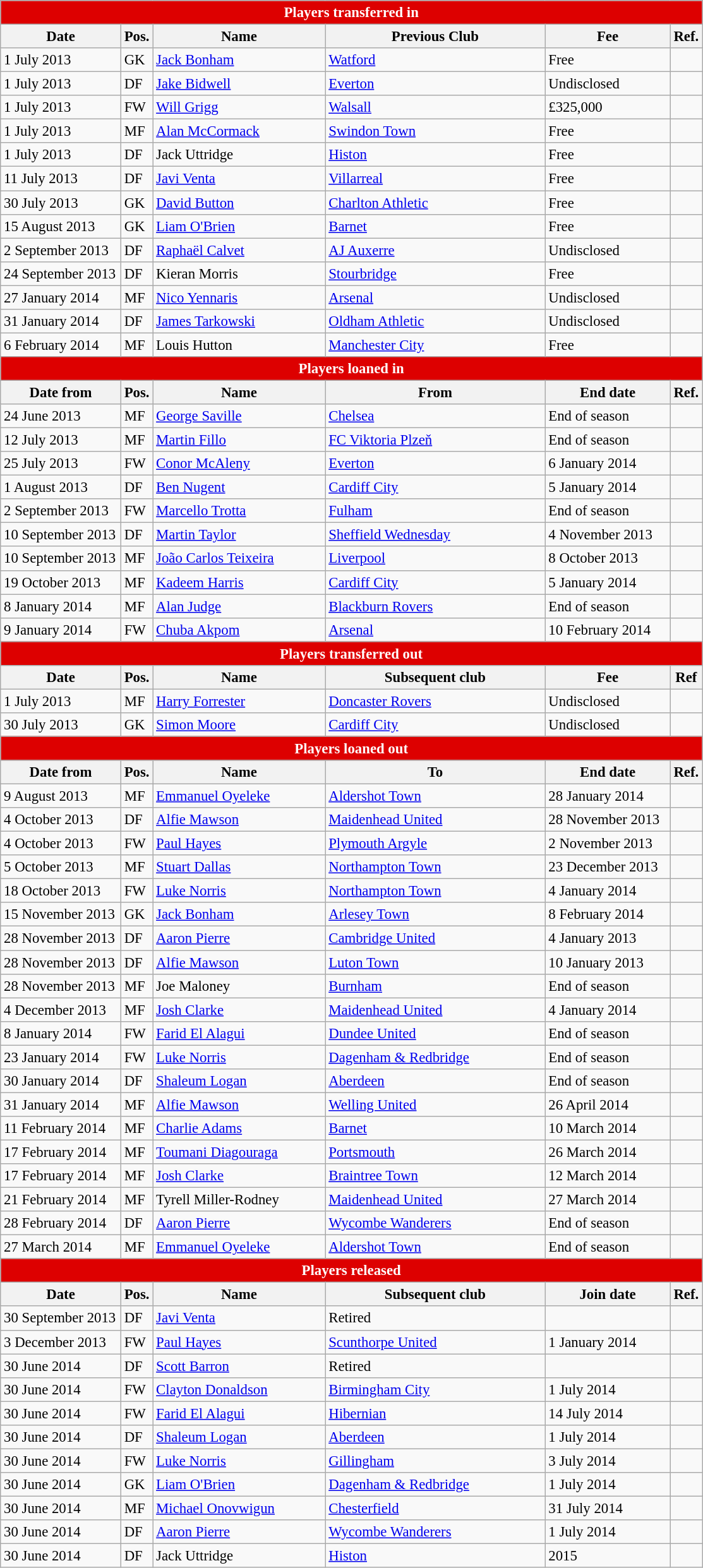<table class="wikitable" style="font-size:95%;">
<tr>
<th colspan="6" style="background:#d00; color:white; text-align:center;">Players transferred in</th>
</tr>
<tr>
<th style="width:120px;">Date</th>
<th style="width:25px;">Pos.</th>
<th style="width:175px;">Name</th>
<th style="width:225px;">Previous Club</th>
<th style="width:125px;">Fee</th>
<th style="width:25px;">Ref.</th>
</tr>
<tr>
<td>1 July 2013</td>
<td>GK</td>
<td> <a href='#'>Jack Bonham</a></td>
<td> <a href='#'>Watford</a></td>
<td>Free</td>
<td></td>
</tr>
<tr>
<td>1 July 2013</td>
<td>DF</td>
<td> <a href='#'>Jake Bidwell</a></td>
<td> <a href='#'>Everton</a></td>
<td>Undisclosed</td>
<td></td>
</tr>
<tr>
<td>1 July 2013</td>
<td>FW</td>
<td> <a href='#'>Will Grigg</a></td>
<td> <a href='#'>Walsall</a></td>
<td>£325,000</td>
<td><br></td>
</tr>
<tr>
<td>1 July 2013</td>
<td>MF</td>
<td> <a href='#'>Alan McCormack</a></td>
<td> <a href='#'>Swindon Town</a></td>
<td>Free</td>
<td></td>
</tr>
<tr>
<td>1 July 2013</td>
<td>DF</td>
<td> Jack Uttridge</td>
<td> <a href='#'>Histon</a></td>
<td>Free</td>
<td></td>
</tr>
<tr>
<td>11 July 2013</td>
<td>DF</td>
<td> <a href='#'>Javi Venta</a></td>
<td> <a href='#'>Villarreal</a></td>
<td>Free</td>
<td></td>
</tr>
<tr>
<td>30 July 2013</td>
<td>GK</td>
<td> <a href='#'>David Button</a></td>
<td> <a href='#'>Charlton Athletic</a></td>
<td>Free</td>
<td></td>
</tr>
<tr>
<td>15 August 2013</td>
<td>GK</td>
<td> <a href='#'>Liam O'Brien</a></td>
<td> <a href='#'>Barnet</a></td>
<td>Free</td>
<td></td>
</tr>
<tr>
<td>2 September 2013</td>
<td>DF</td>
<td> <a href='#'>Raphaël Calvet</a></td>
<td> <a href='#'>AJ Auxerre</a></td>
<td>Undisclosed</td>
<td></td>
</tr>
<tr>
<td>24 September 2013</td>
<td>DF</td>
<td> Kieran Morris</td>
<td> <a href='#'>Stourbridge</a></td>
<td>Free</td>
<td></td>
</tr>
<tr>
<td>27 January 2014</td>
<td>MF</td>
<td> <a href='#'>Nico Yennaris</a></td>
<td> <a href='#'>Arsenal</a></td>
<td>Undisclosed</td>
<td></td>
</tr>
<tr>
<td>31 January 2014</td>
<td>DF</td>
<td> <a href='#'>James Tarkowski</a></td>
<td> <a href='#'>Oldham Athletic</a></td>
<td>Undisclosed</td>
<td></td>
</tr>
<tr>
<td>6 February 2014</td>
<td>MF</td>
<td> Louis Hutton</td>
<td> <a href='#'>Manchester City</a></td>
<td>Free</td>
<td></td>
</tr>
<tr>
<th colspan="6" style="background:#d00; color:white; text-align:center;">Players loaned in</th>
</tr>
<tr>
<th>Date from</th>
<th>Pos.</th>
<th>Name</th>
<th>From</th>
<th>End date</th>
<th>Ref.</th>
</tr>
<tr>
<td>24 June 2013</td>
<td>MF</td>
<td> <a href='#'>George Saville</a></td>
<td> <a href='#'>Chelsea</a></td>
<td>End of season</td>
<td></td>
</tr>
<tr>
<td>12 July 2013</td>
<td>MF</td>
<td> <a href='#'>Martin Fillo</a></td>
<td> <a href='#'>FC Viktoria Plzeň</a></td>
<td>End of season</td>
<td></td>
</tr>
<tr>
<td>25 July 2013</td>
<td>FW</td>
<td> <a href='#'>Conor McAleny</a></td>
<td> <a href='#'>Everton</a></td>
<td>6 January 2014</td>
<td></td>
</tr>
<tr>
<td>1 August 2013</td>
<td>DF</td>
<td> <a href='#'>Ben Nugent</a></td>
<td> <a href='#'>Cardiff City</a></td>
<td>5 January 2014</td>
<td></td>
</tr>
<tr>
<td>2 September 2013</td>
<td>FW</td>
<td> <a href='#'>Marcello Trotta</a></td>
<td> <a href='#'>Fulham</a></td>
<td>End of season</td>
<td></td>
</tr>
<tr>
<td>10 September 2013</td>
<td>DF</td>
<td> <a href='#'>Martin Taylor</a></td>
<td> <a href='#'>Sheffield Wednesday</a></td>
<td>4 November 2013</td>
<td></td>
</tr>
<tr>
<td>10 September 2013</td>
<td>MF</td>
<td> <a href='#'>João Carlos Teixeira</a></td>
<td> <a href='#'>Liverpool</a></td>
<td>8 October 2013</td>
<td></td>
</tr>
<tr>
<td>19 October 2013</td>
<td>MF</td>
<td> <a href='#'>Kadeem Harris</a></td>
<td> <a href='#'>Cardiff City</a></td>
<td>5 January 2014</td>
<td></td>
</tr>
<tr>
<td>8 January 2014</td>
<td>MF</td>
<td> <a href='#'>Alan Judge</a></td>
<td> <a href='#'>Blackburn Rovers</a></td>
<td>End of season</td>
<td></td>
</tr>
<tr>
<td>9 January 2014</td>
<td>FW</td>
<td> <a href='#'>Chuba Akpom</a></td>
<td> <a href='#'>Arsenal</a></td>
<td>10 February 2014</td>
<td></td>
</tr>
<tr>
<th colspan="6" style="background:#d00; color:white; text-align:center;">Players transferred out</th>
</tr>
<tr>
<th>Date</th>
<th>Pos.</th>
<th>Name</th>
<th>Subsequent club</th>
<th>Fee</th>
<th>Ref</th>
</tr>
<tr>
<td>1 July 2013</td>
<td>MF</td>
<td> <a href='#'>Harry Forrester</a></td>
<td> <a href='#'>Doncaster Rovers</a></td>
<td>Undisclosed</td>
<td></td>
</tr>
<tr>
<td>30 July 2013</td>
<td>GK</td>
<td> <a href='#'>Simon Moore</a></td>
<td> <a href='#'>Cardiff City</a></td>
<td>Undisclosed</td>
<td></td>
</tr>
<tr>
<th colspan="6" style="background:#d00; color:white; text-align:center;">Players loaned out</th>
</tr>
<tr>
<th>Date from</th>
<th>Pos.</th>
<th>Name</th>
<th>To</th>
<th>End date</th>
<th>Ref.</th>
</tr>
<tr>
<td>9 August 2013</td>
<td>MF</td>
<td> <a href='#'>Emmanuel Oyeleke</a></td>
<td> <a href='#'>Aldershot Town</a></td>
<td>28 January 2014</td>
<td></td>
</tr>
<tr>
<td>4 October 2013</td>
<td>DF</td>
<td> <a href='#'>Alfie Mawson</a></td>
<td> <a href='#'>Maidenhead United</a></td>
<td>28 November 2013</td>
<td></td>
</tr>
<tr>
<td>4 October 2013</td>
<td>FW</td>
<td> <a href='#'>Paul Hayes</a></td>
<td> <a href='#'>Plymouth Argyle</a></td>
<td>2 November 2013</td>
<td></td>
</tr>
<tr>
<td>5 October 2013</td>
<td>MF</td>
<td> <a href='#'>Stuart Dallas</a></td>
<td> <a href='#'>Northampton Town</a></td>
<td>23 December 2013</td>
<td></td>
</tr>
<tr>
<td>18 October 2013</td>
<td>FW</td>
<td> <a href='#'>Luke Norris</a></td>
<td> <a href='#'>Northampton Town</a></td>
<td>4 January 2014</td>
<td></td>
</tr>
<tr>
<td>15 November 2013</td>
<td>GK</td>
<td> <a href='#'>Jack Bonham</a></td>
<td> <a href='#'>Arlesey Town</a></td>
<td>8 February 2014</td>
<td></td>
</tr>
<tr>
<td>28 November 2013</td>
<td>DF</td>
<td> <a href='#'>Aaron Pierre</a></td>
<td> <a href='#'>Cambridge United</a></td>
<td>4 January 2013</td>
<td></td>
</tr>
<tr>
<td>28 November 2013</td>
<td>DF</td>
<td> <a href='#'>Alfie Mawson</a></td>
<td> <a href='#'>Luton Town</a></td>
<td>10 January 2013</td>
<td></td>
</tr>
<tr>
<td>28 November 2013</td>
<td>MF</td>
<td> Joe Maloney</td>
<td> <a href='#'>Burnham</a></td>
<td>End of season</td>
<td></td>
</tr>
<tr>
<td>4 December 2013</td>
<td>MF</td>
<td> <a href='#'>Josh Clarke</a></td>
<td> <a href='#'>Maidenhead United</a></td>
<td>4 January 2014</td>
<td></td>
</tr>
<tr>
<td>8 January 2014</td>
<td>FW</td>
<td> <a href='#'>Farid El Alagui</a></td>
<td> <a href='#'>Dundee United</a></td>
<td>End of season</td>
<td></td>
</tr>
<tr>
<td>23 January 2014</td>
<td>FW</td>
<td> <a href='#'>Luke Norris</a></td>
<td> <a href='#'>Dagenham & Redbridge</a></td>
<td>End of season</td>
<td></td>
</tr>
<tr>
<td>30 January 2014</td>
<td>DF</td>
<td> <a href='#'>Shaleum Logan</a></td>
<td> <a href='#'>Aberdeen</a></td>
<td>End of season</td>
<td></td>
</tr>
<tr>
<td>31 January 2014</td>
<td>MF</td>
<td> <a href='#'>Alfie Mawson</a></td>
<td> <a href='#'>Welling United</a></td>
<td>26 April 2014</td>
<td></td>
</tr>
<tr>
<td>11 February 2014</td>
<td>MF</td>
<td> <a href='#'>Charlie Adams</a></td>
<td> <a href='#'>Barnet</a></td>
<td>10 March 2014</td>
<td></td>
</tr>
<tr>
<td>17 February 2014</td>
<td>MF</td>
<td> <a href='#'>Toumani Diagouraga</a></td>
<td> <a href='#'>Portsmouth</a></td>
<td>26 March 2014</td>
<td></td>
</tr>
<tr>
<td>17 February 2014</td>
<td>MF</td>
<td> <a href='#'>Josh Clarke</a></td>
<td> <a href='#'>Braintree Town</a></td>
<td>12 March 2014</td>
<td></td>
</tr>
<tr>
<td>21 February 2014</td>
<td>MF</td>
<td> Tyrell Miller-Rodney</td>
<td> <a href='#'>Maidenhead United</a></td>
<td>27 March 2014</td>
<td></td>
</tr>
<tr>
<td>28 February 2014</td>
<td>DF</td>
<td> <a href='#'>Aaron Pierre</a></td>
<td> <a href='#'>Wycombe Wanderers</a></td>
<td>End of season</td>
<td></td>
</tr>
<tr>
<td>27 March 2014</td>
<td>MF</td>
<td> <a href='#'>Emmanuel Oyeleke</a></td>
<td> <a href='#'>Aldershot Town</a></td>
<td>End of season</td>
<td></td>
</tr>
<tr>
<th colspan="6" style="background:#d00; color:white; text-align:center;">Players released</th>
</tr>
<tr>
<th>Date</th>
<th>Pos.</th>
<th>Name</th>
<th>Subsequent club</th>
<th>Join date</th>
<th>Ref.</th>
</tr>
<tr>
<td>30 September 2013</td>
<td>DF</td>
<td> <a href='#'>Javi Venta</a></td>
<td>Retired</td>
<td></td>
<td></td>
</tr>
<tr>
<td>3 December 2013</td>
<td>FW</td>
<td> <a href='#'>Paul Hayes</a></td>
<td> <a href='#'>Scunthorpe United</a></td>
<td>1 January 2014</td>
<td></td>
</tr>
<tr>
<td>30 June 2014</td>
<td>DF</td>
<td> <a href='#'>Scott Barron</a></td>
<td>Retired</td>
<td></td>
<td></td>
</tr>
<tr>
<td>30 June 2014</td>
<td>FW</td>
<td> <a href='#'>Clayton Donaldson</a></td>
<td> <a href='#'>Birmingham City</a></td>
<td>1 July 2014</td>
<td></td>
</tr>
<tr>
<td>30 June 2014</td>
<td>FW</td>
<td> <a href='#'>Farid El Alagui</a></td>
<td> <a href='#'>Hibernian</a></td>
<td>14 July 2014</td>
<td></td>
</tr>
<tr>
<td>30 June 2014</td>
<td>DF</td>
<td> <a href='#'>Shaleum Logan</a></td>
<td> <a href='#'>Aberdeen</a></td>
<td>1 July 2014</td>
<td></td>
</tr>
<tr>
<td>30 June 2014</td>
<td>FW</td>
<td> <a href='#'>Luke Norris</a></td>
<td> <a href='#'>Gillingham</a></td>
<td>3 July 2014</td>
<td></td>
</tr>
<tr>
<td>30 June 2014</td>
<td>GK</td>
<td> <a href='#'>Liam O'Brien</a></td>
<td> <a href='#'>Dagenham & Redbridge</a></td>
<td>1 July 2014</td>
<td></td>
</tr>
<tr>
<td>30 June 2014</td>
<td>MF</td>
<td> <a href='#'>Michael Onovwigun</a></td>
<td> <a href='#'>Chesterfield</a></td>
<td>31 July 2014</td>
<td></td>
</tr>
<tr>
<td>30 June 2014</td>
<td>DF</td>
<td> <a href='#'>Aaron Pierre</a></td>
<td> <a href='#'>Wycombe Wanderers</a></td>
<td>1 July 2014</td>
<td></td>
</tr>
<tr>
<td>30 June 2014</td>
<td>DF</td>
<td> Jack Uttridge</td>
<td> <a href='#'>Histon</a></td>
<td>2015</td>
<td></td>
</tr>
</table>
